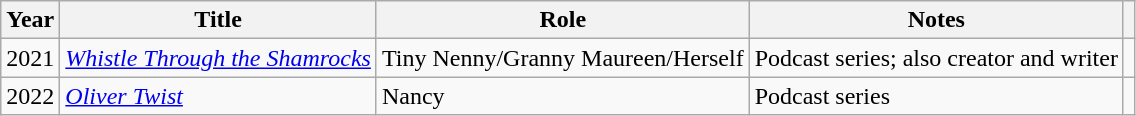<table class="wikitable">
<tr>
<th>Year</th>
<th>Title</th>
<th>Role</th>
<th>Notes</th>
<th></th>
</tr>
<tr>
<td>2021</td>
<td><em><a href='#'>Whistle Through the Shamrocks</a></em></td>
<td>Tiny Nenny/Granny Maureen/Herself</td>
<td>Podcast series; also creator and writer</td>
<td></td>
</tr>
<tr>
<td>2022</td>
<td><em><a href='#'>Oliver Twist</a></em></td>
<td>Nancy</td>
<td>Podcast series</td>
<td></td>
</tr>
</table>
